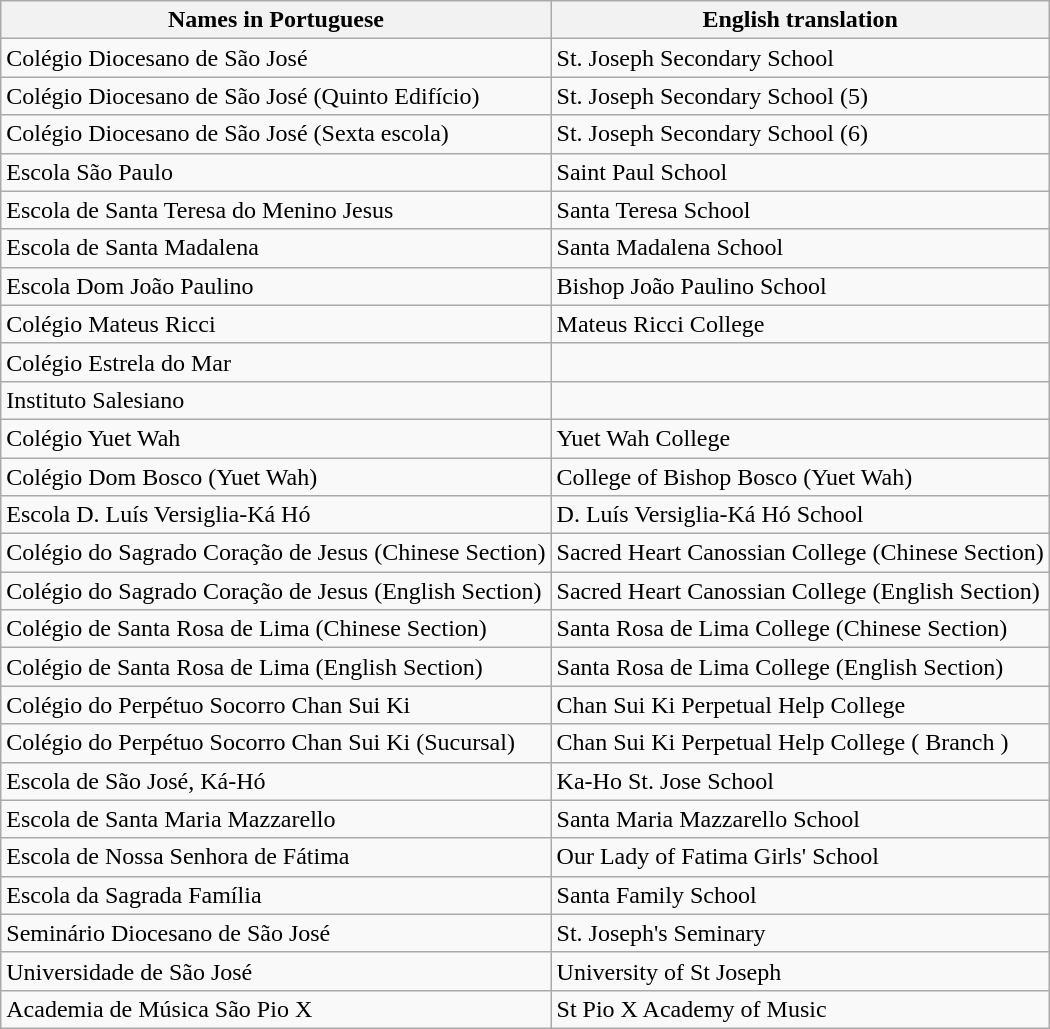<table class="wikitable">
<tr>
<th>Names in Portuguese</th>
<th>English translation</th>
</tr>
<tr>
<td>Colégio Diocesano de São José</td>
<td>St. Joseph Secondary School</td>
</tr>
<tr>
<td>Colégio Diocesano de São José (Quinto Edifício)</td>
<td>St. Joseph Secondary School (5)</td>
</tr>
<tr>
<td>Colégio Diocesano de São José (Sexta escola)</td>
<td>St. Joseph Secondary School (6)</td>
</tr>
<tr>
<td>Escola São Paulo</td>
<td>Saint Paul School</td>
</tr>
<tr>
<td>Escola de Santa Teresa do Menino Jesus</td>
<td>Santa Teresa School</td>
</tr>
<tr>
<td>Escola de Santa Madalena</td>
<td>Santa Madalena School</td>
</tr>
<tr>
<td>Escola Dom João Paulino</td>
<td>Bishop João Paulino School</td>
</tr>
<tr>
<td>Colégio Mateus Ricci</td>
<td>Mateus Ricci College</td>
</tr>
<tr>
<td>Colégio Estrela do Mar</td>
<td></td>
</tr>
<tr>
<td>Instituto Salesiano</td>
<td></td>
</tr>
<tr>
<td>Colégio Yuet Wah</td>
<td>Yuet Wah College</td>
</tr>
<tr>
<td>Colégio Dom Bosco (Yuet Wah)</td>
<td>College of Bishop Bosco (Yuet Wah) </td>
</tr>
<tr>
<td>Escola D. Luís Versiglia-Ká Hó</td>
<td>D. Luís Versiglia-Ká Hó School </td>
</tr>
<tr>
<td>Colégio do Sagrado Coração de Jesus (Chinese Section)</td>
<td>Sacred Heart Canossian College (Chinese Section)</td>
</tr>
<tr>
<td>Colégio do Sagrado Coração de Jesus (English Section)</td>
<td>Sacred Heart Canossian College (English Section)</td>
</tr>
<tr>
<td>Colégio de Santa Rosa de Lima (Chinese Section)</td>
<td>Santa Rosa de Lima College (Chinese Section)</td>
</tr>
<tr>
<td>Colégio de Santa Rosa de Lima (English Section)</td>
<td>Santa Rosa de Lima College (English Section)</td>
</tr>
<tr>
<td>Colégio do Perpétuo Socorro Chan Sui Ki</td>
<td>Chan Sui Ki Perpetual Help College</td>
</tr>
<tr>
<td>Colégio do Perpétuo Socorro Chan Sui Ki (Sucursal)</td>
<td>Chan Sui Ki Perpetual Help College ( Branch )</td>
</tr>
<tr>
<td>Escola de São José, Ká-Hó</td>
<td>Ka-Ho St. Jose School</td>
</tr>
<tr>
<td>Escola de Santa Maria Mazzarello</td>
<td>Santa Maria Mazzarello School </td>
</tr>
<tr>
<td>Escola de Nossa Senhora de Fátima</td>
<td>Our Lady of Fatima Girls' School</td>
</tr>
<tr>
<td>Escola da Sagrada Família</td>
<td>Santa Family School</td>
</tr>
<tr>
<td>Seminário Diocesano de São José</td>
<td>St. Joseph's Seminary</td>
</tr>
<tr>
<td>Universidade de São José</td>
<td>University of St Joseph</td>
</tr>
<tr>
<td>Academia de Música São Pio X</td>
<td>St Pio X Academy of Music</td>
</tr>
</table>
